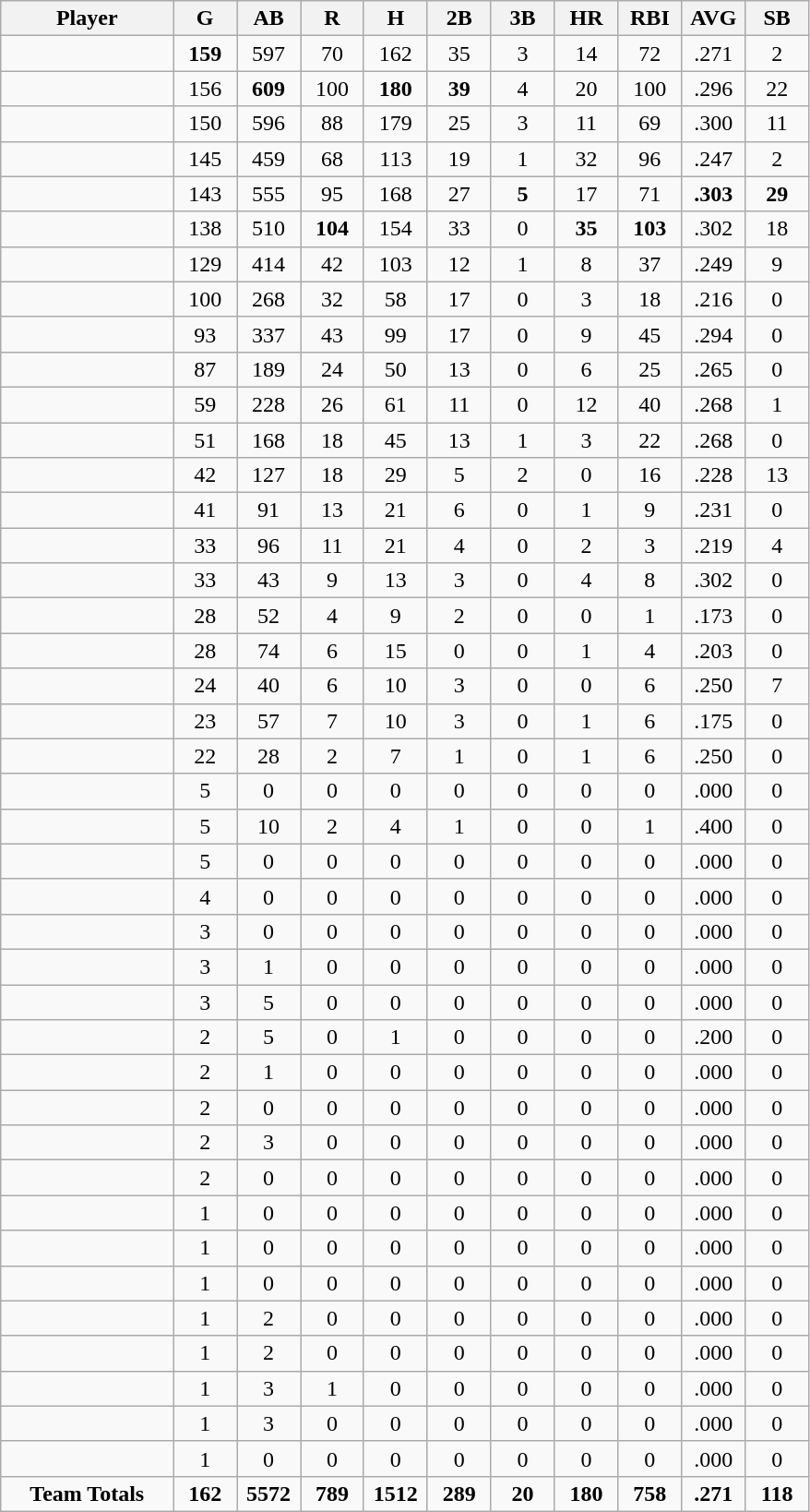<table class="wikitable sortable">
<tr>
<th bgcolor="#DDDDFF" width="19%">Player</th>
<th bgcolor="#DDDDFF" width="7%">G</th>
<th bgcolor="#DDDDFF" width="7%">AB</th>
<th bgcolor="#DDDDFF" width="7%">R</th>
<th bgcolor="#DDDDFF" width="7%">H</th>
<th bgcolor="#DDDDFF" width="7%">2B</th>
<th bgcolor="#DDDDFF" width="7%">3B</th>
<th bgcolor="#DDDDFF" width="7%">HR</th>
<th bgcolor="#DDDDFF" width="7%">RBI</th>
<th bgcolor="#DDDDFF" width="7%">AVG</th>
<th bgcolor="#DDDDFF" width="7%">SB</th>
</tr>
<tr align="center">
<td></td>
<td><strong>159</strong></td>
<td>597</td>
<td>70</td>
<td>162</td>
<td>35</td>
<td>3</td>
<td>14</td>
<td>72</td>
<td>.271</td>
<td>2</td>
</tr>
<tr align="center">
<td></td>
<td>156</td>
<td><strong>609</strong></td>
<td>100</td>
<td><strong>180</strong></td>
<td><strong>39</strong></td>
<td>4</td>
<td>20</td>
<td>100</td>
<td>.296</td>
<td>22</td>
</tr>
<tr align="center">
<td></td>
<td>150</td>
<td>596</td>
<td>88</td>
<td>179</td>
<td>25</td>
<td>3</td>
<td>11</td>
<td>69</td>
<td>.300</td>
<td>11</td>
</tr>
<tr align="center">
<td></td>
<td>145</td>
<td>459</td>
<td>68</td>
<td>113</td>
<td>19</td>
<td>1</td>
<td>32</td>
<td>96</td>
<td>.247</td>
<td>2</td>
</tr>
<tr align="center">
<td></td>
<td>143</td>
<td>555</td>
<td>95</td>
<td>168</td>
<td>27</td>
<td><strong>5</strong></td>
<td>17</td>
<td>71</td>
<td><strong>.303</strong></td>
<td><strong>29</strong></td>
</tr>
<tr align="center">
<td></td>
<td>138</td>
<td>510</td>
<td><strong>104</strong></td>
<td>154</td>
<td>33</td>
<td>0</td>
<td><strong>35</strong></td>
<td><strong>103</strong></td>
<td>.302</td>
<td>18</td>
</tr>
<tr align="center">
<td></td>
<td>129</td>
<td>414</td>
<td>42</td>
<td>103</td>
<td>12</td>
<td>1</td>
<td>8</td>
<td>37</td>
<td>.249</td>
<td>9</td>
</tr>
<tr align="center">
<td></td>
<td>100</td>
<td>268</td>
<td>32</td>
<td>58</td>
<td>17</td>
<td>0</td>
<td>3</td>
<td>18</td>
<td>.216</td>
<td>0</td>
</tr>
<tr align="center">
<td></td>
<td>93</td>
<td>337</td>
<td>43</td>
<td>99</td>
<td>17</td>
<td>0</td>
<td>9</td>
<td>45</td>
<td>.294</td>
<td>0</td>
</tr>
<tr align="center">
<td></td>
<td>87</td>
<td>189</td>
<td>24</td>
<td>50</td>
<td>13</td>
<td>0</td>
<td>6</td>
<td>25</td>
<td>.265</td>
<td>0</td>
</tr>
<tr align="center">
<td></td>
<td>59</td>
<td>228</td>
<td>26</td>
<td>61</td>
<td>11</td>
<td>0</td>
<td>12</td>
<td>40</td>
<td>.268</td>
<td>1</td>
</tr>
<tr align="center">
<td></td>
<td>51</td>
<td>168</td>
<td>18</td>
<td>45</td>
<td>13</td>
<td>1</td>
<td>3</td>
<td>22</td>
<td>.268</td>
<td>0</td>
</tr>
<tr align="center">
<td></td>
<td>42</td>
<td>127</td>
<td>18</td>
<td>29</td>
<td>5</td>
<td>2</td>
<td>0</td>
<td>16</td>
<td>.228</td>
<td>13</td>
</tr>
<tr align="center">
<td></td>
<td>41</td>
<td>91</td>
<td>13</td>
<td>21</td>
<td>6</td>
<td>0</td>
<td>1</td>
<td>9</td>
<td>.231</td>
<td>0</td>
</tr>
<tr align="center">
<td></td>
<td>33</td>
<td>96</td>
<td>11</td>
<td>21</td>
<td>4</td>
<td>0</td>
<td>2</td>
<td>3</td>
<td>.219</td>
<td>4</td>
</tr>
<tr align="center">
<td></td>
<td>33</td>
<td>43</td>
<td>9</td>
<td>13</td>
<td>3</td>
<td>0</td>
<td>4</td>
<td>8</td>
<td>.302</td>
<td>0</td>
</tr>
<tr align="center">
<td></td>
<td>28</td>
<td>52</td>
<td>4</td>
<td>9</td>
<td>2</td>
<td>0</td>
<td>0</td>
<td>1</td>
<td>.173</td>
<td>0</td>
</tr>
<tr align="center">
<td></td>
<td>28</td>
<td>74</td>
<td>6</td>
<td>15</td>
<td>0</td>
<td>0</td>
<td>1</td>
<td>4</td>
<td>.203</td>
<td>0</td>
</tr>
<tr align="center">
<td></td>
<td>24</td>
<td>40</td>
<td>6</td>
<td>10</td>
<td>3</td>
<td>0</td>
<td>0</td>
<td>6</td>
<td>.250</td>
<td>7</td>
</tr>
<tr align="center">
<td></td>
<td>23</td>
<td>57</td>
<td>7</td>
<td>10</td>
<td>3</td>
<td>0</td>
<td>1</td>
<td>6</td>
<td>.175</td>
<td>0</td>
</tr>
<tr align="center">
<td></td>
<td>22</td>
<td>28</td>
<td>2</td>
<td>7</td>
<td>1</td>
<td>0</td>
<td>1</td>
<td>6</td>
<td>.250</td>
<td>0</td>
</tr>
<tr align="center">
<td></td>
<td>5</td>
<td>0</td>
<td>0</td>
<td>0</td>
<td>0</td>
<td>0</td>
<td>0</td>
<td>0</td>
<td>.000</td>
<td>0</td>
</tr>
<tr align="center">
<td></td>
<td>5</td>
<td>10</td>
<td>2</td>
<td>4</td>
<td>1</td>
<td>0</td>
<td>0</td>
<td>1</td>
<td>.400</td>
<td>0</td>
</tr>
<tr align="center">
<td></td>
<td>5</td>
<td>0</td>
<td>0</td>
<td>0</td>
<td>0</td>
<td>0</td>
<td>0</td>
<td>0</td>
<td>.000</td>
<td>0</td>
</tr>
<tr align="center">
<td></td>
<td>4</td>
<td>0</td>
<td>0</td>
<td>0</td>
<td>0</td>
<td>0</td>
<td>0</td>
<td>0</td>
<td>.000</td>
<td>0</td>
</tr>
<tr align="center">
<td></td>
<td>3</td>
<td>0</td>
<td>0</td>
<td>0</td>
<td>0</td>
<td>0</td>
<td>0</td>
<td>0</td>
<td>.000</td>
<td>0</td>
</tr>
<tr align="center">
<td></td>
<td>3</td>
<td>1</td>
<td>0</td>
<td>0</td>
<td>0</td>
<td>0</td>
<td>0</td>
<td>0</td>
<td>.000</td>
<td>0</td>
</tr>
<tr align="center">
<td></td>
<td>3</td>
<td>5</td>
<td>0</td>
<td>0</td>
<td>0</td>
<td>0</td>
<td>0</td>
<td>0</td>
<td>.000</td>
<td>0</td>
</tr>
<tr align="center">
<td></td>
<td>2</td>
<td>5</td>
<td>0</td>
<td>1</td>
<td>0</td>
<td>0</td>
<td>0</td>
<td>0</td>
<td>.200</td>
<td>0</td>
</tr>
<tr align="center">
<td></td>
<td>2</td>
<td>1</td>
<td>0</td>
<td>0</td>
<td>0</td>
<td>0</td>
<td>0</td>
<td>0</td>
<td>.000</td>
<td>0</td>
</tr>
<tr align="center">
<td></td>
<td>2</td>
<td>0</td>
<td>0</td>
<td>0</td>
<td>0</td>
<td>0</td>
<td>0</td>
<td>0</td>
<td>.000</td>
<td>0</td>
</tr>
<tr align="center">
<td></td>
<td>2</td>
<td>3</td>
<td>0</td>
<td>0</td>
<td>0</td>
<td>0</td>
<td>0</td>
<td>0</td>
<td>.000</td>
<td>0</td>
</tr>
<tr align="center">
<td></td>
<td>2</td>
<td>0</td>
<td>0</td>
<td>0</td>
<td>0</td>
<td>0</td>
<td>0</td>
<td>0</td>
<td>.000</td>
<td>0</td>
</tr>
<tr align="center">
<td></td>
<td>1</td>
<td>0</td>
<td>0</td>
<td>0</td>
<td>0</td>
<td>0</td>
<td>0</td>
<td>0</td>
<td>.000</td>
<td>0</td>
</tr>
<tr align="center">
<td></td>
<td>1</td>
<td>0</td>
<td>0</td>
<td>0</td>
<td>0</td>
<td>0</td>
<td>0</td>
<td>0</td>
<td>.000</td>
<td>0</td>
</tr>
<tr align="center">
<td></td>
<td>1</td>
<td>0</td>
<td>0</td>
<td>0</td>
<td>0</td>
<td>0</td>
<td>0</td>
<td>0</td>
<td>.000</td>
<td>0</td>
</tr>
<tr align="center">
<td></td>
<td>1</td>
<td>2</td>
<td>0</td>
<td>0</td>
<td>0</td>
<td>0</td>
<td>0</td>
<td>0</td>
<td>.000</td>
<td>0</td>
</tr>
<tr align="center">
<td></td>
<td>1</td>
<td>2</td>
<td>0</td>
<td>0</td>
<td>0</td>
<td>0</td>
<td>0</td>
<td>0</td>
<td>.000</td>
<td>0</td>
</tr>
<tr align="center">
<td></td>
<td>1</td>
<td>3</td>
<td>1</td>
<td>0</td>
<td>0</td>
<td>0</td>
<td>0</td>
<td>0</td>
<td>.000</td>
<td>0</td>
</tr>
<tr align="center">
<td></td>
<td>1</td>
<td>3</td>
<td>0</td>
<td>0</td>
<td>0</td>
<td>0</td>
<td>0</td>
<td>0</td>
<td>.000</td>
<td>0</td>
</tr>
<tr align="center">
<td></td>
<td>1</td>
<td>0</td>
<td>0</td>
<td>0</td>
<td>0</td>
<td>0</td>
<td>0</td>
<td>0</td>
<td>.000</td>
<td>0</td>
</tr>
<tr align="center" class="unsortable">
<td><strong>Team Totals</strong></td>
<td><strong>162</strong></td>
<td><strong>5572</strong></td>
<td><strong>789</strong></td>
<td><strong>1512</strong></td>
<td><strong>289</strong></td>
<td><strong>20</strong></td>
<td><strong>180</strong></td>
<td><strong>758</strong></td>
<td><strong>.271</strong></td>
<td><strong>118</strong></td>
</tr>
</table>
